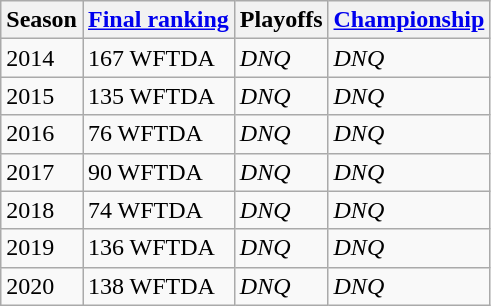<table class="wikitable sortable">
<tr>
<th>Season</th>
<th><a href='#'>Final ranking</a></th>
<th>Playoffs</th>
<th><a href='#'>Championship</a></th>
</tr>
<tr>
<td>2014</td>
<td>167 WFTDA</td>
<td><em>DNQ</em></td>
<td><em>DNQ</em></td>
</tr>
<tr>
<td>2015</td>
<td>135 WFTDA</td>
<td><em>DNQ</em></td>
<td><em>DNQ</em></td>
</tr>
<tr>
<td>2016</td>
<td>76 WFTDA</td>
<td><em>DNQ</em></td>
<td><em>DNQ</em></td>
</tr>
<tr>
<td>2017</td>
<td>90 WFTDA</td>
<td><em>DNQ</em></td>
<td><em>DNQ</em></td>
</tr>
<tr>
<td>2018</td>
<td>74 WFTDA</td>
<td><em>DNQ</em></td>
<td><em>DNQ</em></td>
</tr>
<tr>
<td>2019</td>
<td>136 WFTDA</td>
<td><em>DNQ</em></td>
<td><em>DNQ</em></td>
</tr>
<tr>
<td>2020</td>
<td>138 WFTDA</td>
<td><em>DNQ</em></td>
<td><em>DNQ</em></td>
</tr>
</table>
